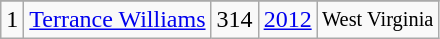<table class="wikitable">
<tr>
</tr>
<tr>
<td>1</td>
<td><a href='#'>Terrance Williams</a></td>
<td>314</td>
<td><a href='#'>2012</a></td>
<td style="font-size:85%;">West Virginia</td>
</tr>
</table>
